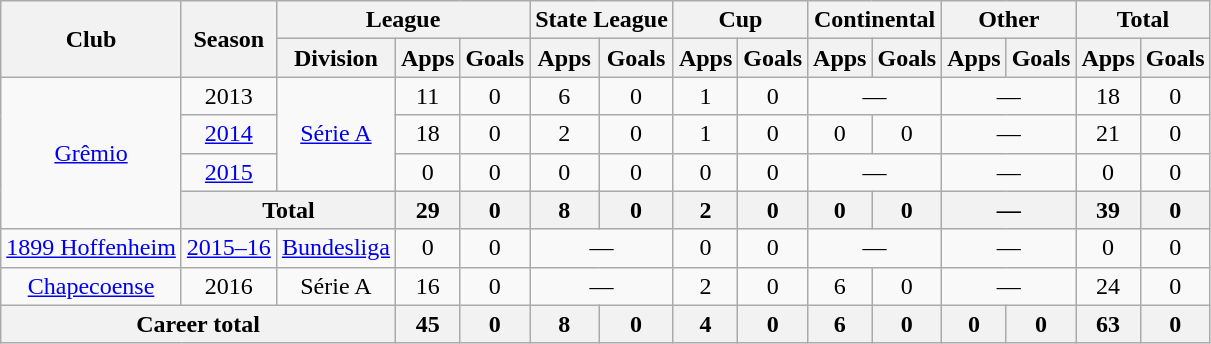<table class="wikitable" style="text-align: center;">
<tr>
<th rowspan="2">Club</th>
<th rowspan="2">Season</th>
<th colspan="3">League</th>
<th colspan="2">State League</th>
<th colspan="2">Cup</th>
<th colspan="2">Continental</th>
<th colspan="2">Other</th>
<th colspan="2">Total</th>
</tr>
<tr>
<th>Division</th>
<th>Apps</th>
<th>Goals</th>
<th>Apps</th>
<th>Goals</th>
<th>Apps</th>
<th>Goals</th>
<th>Apps</th>
<th>Goals</th>
<th>Apps</th>
<th>Goals</th>
<th>Apps</th>
<th>Goals</th>
</tr>
<tr>
<td rowspan="4"><a href='#'>Grêmio</a></td>
<td>2013</td>
<td rowspan="3"><a href='#'>Série A</a></td>
<td>11</td>
<td>0</td>
<td>6</td>
<td>0</td>
<td>1</td>
<td>0</td>
<td colspan="2">—</td>
<td colspan="2">—</td>
<td>18</td>
<td>0</td>
</tr>
<tr>
<td><a href='#'>2014</a></td>
<td>18</td>
<td>0</td>
<td>2</td>
<td>0</td>
<td>1</td>
<td>0</td>
<td>0</td>
<td>0</td>
<td colspan="2">—</td>
<td>21</td>
<td>0</td>
</tr>
<tr>
<td><a href='#'>2015</a></td>
<td>0</td>
<td>0</td>
<td>0</td>
<td>0</td>
<td>0</td>
<td>0</td>
<td colspan="2">—</td>
<td colspan="2">—</td>
<td>0</td>
<td>0</td>
</tr>
<tr>
<th colspan="2">Total</th>
<th>29</th>
<th>0</th>
<th>8</th>
<th>0</th>
<th>2</th>
<th>0</th>
<th>0</th>
<th>0</th>
<th colspan="2">—</th>
<th>39</th>
<th>0</th>
</tr>
<tr>
<td><a href='#'>1899 Hoffenheim</a></td>
<td><a href='#'>2015–16</a></td>
<td><a href='#'>Bundesliga</a></td>
<td>0</td>
<td>0</td>
<td colspan="2">—</td>
<td>0</td>
<td>0</td>
<td colspan="2">—</td>
<td colspan="2">—</td>
<td>0</td>
<td>0</td>
</tr>
<tr>
<td><a href='#'>Chapecoense</a></td>
<td>2016</td>
<td>Série A</td>
<td>16</td>
<td>0</td>
<td colspan="2">—</td>
<td>2</td>
<td>0</td>
<td>6</td>
<td>0</td>
<td colspan="2">—</td>
<td>24</td>
<td>0</td>
</tr>
<tr>
<th colspan="3">Career total</th>
<th>45</th>
<th>0</th>
<th>8</th>
<th>0</th>
<th>4</th>
<th>0</th>
<th>6</th>
<th>0</th>
<th>0</th>
<th>0</th>
<th>63</th>
<th>0</th>
</tr>
</table>
